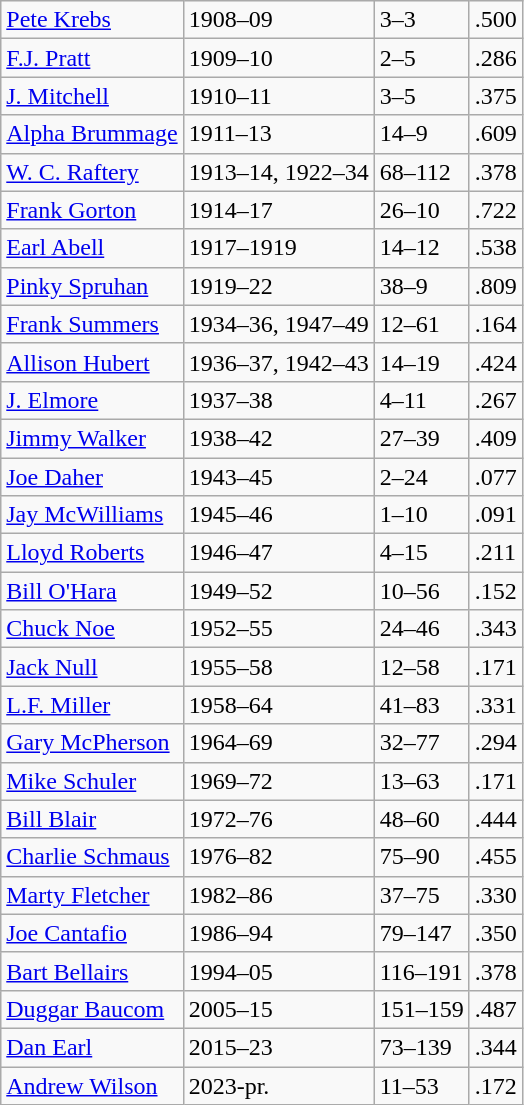<table class="wikitable">
<tr>
<td><a href='#'>Pete Krebs</a></td>
<td>1908–09</td>
<td>3–3</td>
<td>.500</td>
</tr>
<tr>
<td><a href='#'>F.J. Pratt</a></td>
<td>1909–10</td>
<td>2–5</td>
<td>.286</td>
</tr>
<tr>
<td><a href='#'>J. Mitchell</a></td>
<td>1910–11</td>
<td>3–5</td>
<td>.375</td>
</tr>
<tr>
<td><a href='#'>Alpha Brummage</a></td>
<td>1911–13</td>
<td>14–9</td>
<td>.609</td>
</tr>
<tr>
<td><a href='#'>W. C. Raftery</a></td>
<td>1913–14, 1922–34</td>
<td>68–112</td>
<td>.378</td>
</tr>
<tr>
<td><a href='#'>Frank Gorton</a></td>
<td>1914–17</td>
<td>26–10</td>
<td>.722</td>
</tr>
<tr>
<td><a href='#'>Earl Abell</a></td>
<td>1917–1919</td>
<td>14–12</td>
<td>.538</td>
</tr>
<tr>
<td><a href='#'>Pinky Spruhan</a></td>
<td>1919–22</td>
<td>38–9</td>
<td>.809</td>
</tr>
<tr>
<td><a href='#'>Frank Summers</a></td>
<td>1934–36, 1947–49</td>
<td>12–61</td>
<td>.164</td>
</tr>
<tr>
<td><a href='#'>Allison Hubert</a></td>
<td>1936–37, 1942–43</td>
<td>14–19</td>
<td>.424</td>
</tr>
<tr>
<td><a href='#'>J. Elmore</a></td>
<td>1937–38</td>
<td>4–11</td>
<td>.267</td>
</tr>
<tr>
<td><a href='#'>Jimmy Walker</a></td>
<td>1938–42</td>
<td>27–39</td>
<td>.409</td>
</tr>
<tr>
<td><a href='#'>Joe Daher</a></td>
<td>1943–45</td>
<td>2–24</td>
<td>.077</td>
</tr>
<tr>
<td><a href='#'>Jay McWilliams</a></td>
<td>1945–46</td>
<td>1–10</td>
<td>.091</td>
</tr>
<tr>
<td><a href='#'>Lloyd Roberts</a></td>
<td>1946–47</td>
<td>4–15</td>
<td>.211</td>
</tr>
<tr>
<td><a href='#'>Bill O'Hara</a></td>
<td>1949–52</td>
<td>10–56</td>
<td>.152</td>
</tr>
<tr>
<td><a href='#'>Chuck Noe</a></td>
<td>1952–55</td>
<td>24–46</td>
<td>.343</td>
</tr>
<tr>
<td><a href='#'>Jack Null</a></td>
<td>1955–58</td>
<td>12–58</td>
<td>.171</td>
</tr>
<tr>
<td><a href='#'>L.F. Miller</a></td>
<td>1958–64</td>
<td>41–83</td>
<td>.331</td>
</tr>
<tr>
<td><a href='#'>Gary McPherson</a></td>
<td>1964–69</td>
<td>32–77</td>
<td>.294</td>
</tr>
<tr>
<td><a href='#'>Mike Schuler</a></td>
<td>1969–72</td>
<td>13–63</td>
<td>.171</td>
</tr>
<tr>
<td><a href='#'>Bill Blair</a></td>
<td>1972–76</td>
<td>48–60</td>
<td>.444</td>
</tr>
<tr>
<td><a href='#'>Charlie Schmaus</a></td>
<td>1976–82</td>
<td>75–90</td>
<td>.455</td>
</tr>
<tr>
<td><a href='#'>Marty Fletcher</a></td>
<td>1982–86</td>
<td>37–75</td>
<td>.330</td>
</tr>
<tr>
<td><a href='#'>Joe Cantafio</a></td>
<td>1986–94</td>
<td>79–147</td>
<td>.350</td>
</tr>
<tr>
<td><a href='#'>Bart Bellairs</a></td>
<td>1994–05</td>
<td>116–191</td>
<td>.378</td>
</tr>
<tr>
<td><a href='#'>Duggar Baucom</a></td>
<td>2005–15</td>
<td>151–159</td>
<td>.487</td>
</tr>
<tr>
<td><a href='#'>Dan Earl</a></td>
<td>2015–23</td>
<td>73–139</td>
<td>.344</td>
</tr>
<tr>
<td><a href='#'>Andrew Wilson</a></td>
<td>2023-pr.</td>
<td>11–53</td>
<td>.172</td>
</tr>
</table>
